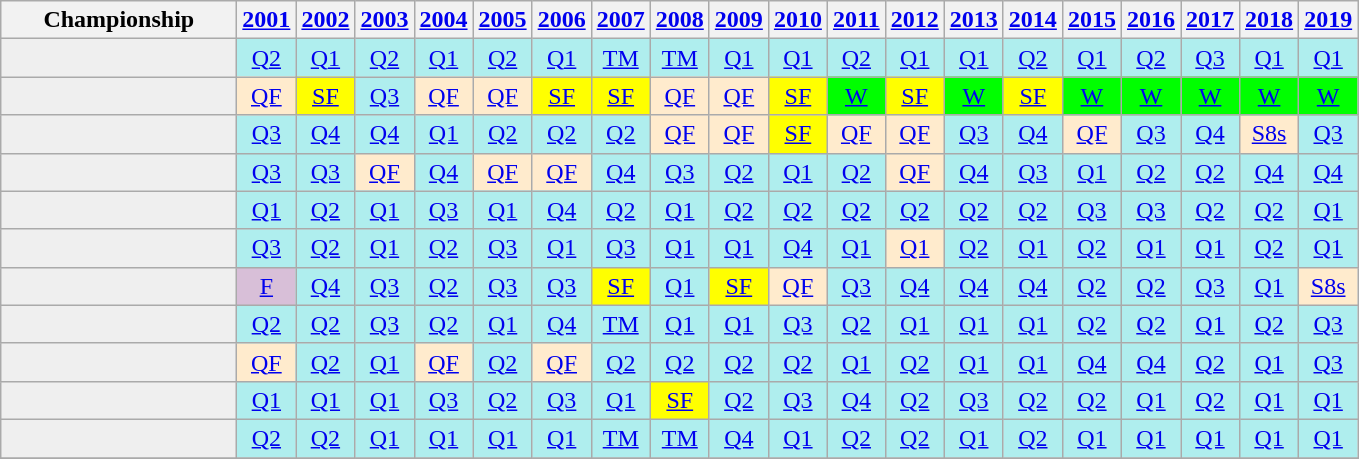<table class="wikitable" style="text-align:center">
<tr>
<th width="150">Championship</th>
<th><a href='#'>2001</a></th>
<th><a href='#'>2002</a></th>
<th><a href='#'>2003</a></th>
<th><a href='#'>2004</a></th>
<th><a href='#'>2005</a></th>
<th><a href='#'>2006</a></th>
<th><a href='#'>2007</a></th>
<th><a href='#'>2008</a></th>
<th><a href='#'>2009</a></th>
<th><a href='#'>2010</a></th>
<th><a href='#'>2011</a></th>
<th><a href='#'>2012</a></th>
<th><a href='#'>2013</a></th>
<th><a href='#'>2014</a></th>
<th><a href='#'>2015</a></th>
<th><a href='#'>2016</a></th>
<th><a href='#'>2017</a></th>
<th><a href='#'>2018</a></th>
<th><a href='#'>2019</a></th>
</tr>
<tr>
<td style="background:#efefef; text-align:left;"></td>
<td style="background:#afeeee;"><a href='#'>Q2</a></td>
<td style="background:#afeeee;"><a href='#'>Q1</a></td>
<td style="background:#afeeee;"><a href='#'>Q2</a></td>
<td style="background:#afeeee;"><a href='#'>Q1</a></td>
<td style="background:#afeeee;"><a href='#'>Q2</a></td>
<td style="background:#afeeee;"><a href='#'>Q1</a></td>
<td style="background:#afeeee;"><a href='#'>TM</a></td>
<td style="background:#afeeee;"><a href='#'>TM</a></td>
<td style="background:#afeeee;"><a href='#'>Q1</a></td>
<td style="background:#afeeee;"><a href='#'>Q1</a></td>
<td style="background:#afeeee;"><a href='#'>Q2</a></td>
<td style="background:#afeeee;"><a href='#'>Q1</a></td>
<td style="background:#afeeee;"><a href='#'>Q1</a></td>
<td style="background:#afeeee;"><a href='#'>Q2</a></td>
<td style="background:#afeeee;"><a href='#'>Q1</a></td>
<td style="background:#afeeee;"><a href='#'>Q2</a></td>
<td style="background:#afeeee;"><a href='#'>Q3</a></td>
<td style="background:#afeeee;"><a href='#'>Q1</a></td>
<td style="background:#afeeee;"><a href='#'>Q1</a></td>
</tr>
<tr>
<td style="background:#efefef; text-align:left;"></td>
<td style="background:#ffebcd;"><a href='#'>QF</a></td>
<td bgcolor="yellow"><a href='#'>SF</a></td>
<td style="background:#afeeee;"><a href='#'>Q3</a></td>
<td style="background:#ffebcd;"><a href='#'>QF</a></td>
<td style="background:#ffebcd;"><a href='#'>QF</a></td>
<td bgcolor="yellow"><a href='#'>SF</a></td>
<td bgcolor="yellow"><a href='#'>SF</a></td>
<td style="background:#ffebcd;"><a href='#'>QF</a></td>
<td style="background:#ffebcd;"><a href='#'>QF</a></td>
<td bgcolor="yellow"><a href='#'>SF</a></td>
<td bgcolor="lime"><a href='#'>W</a></td>
<td bgcolor="yellow"><a href='#'>SF</a></td>
<td bgcolor="lime"><a href='#'>W</a></td>
<td bgcolor="yellow"><a href='#'>SF</a></td>
<td bgcolor="lime"><a href='#'>W</a></td>
<td bgcolor="lime"><a href='#'>W</a></td>
<td bgcolor="lime"><a href='#'>W</a></td>
<td bgcolor="lime"><a href='#'>W</a></td>
<td bgcolor="lime"><a href='#'>W</a></td>
</tr>
<tr>
<td style="background:#efefef; text-align:left;"></td>
<td style="background:#afeeee;"><a href='#'>Q3</a></td>
<td style="background:#afeeee;"><a href='#'>Q4</a></td>
<td style="background:#afeeee;"><a href='#'>Q4</a></td>
<td style="background:#afeeee;"><a href='#'>Q1</a></td>
<td style="background:#afeeee;"><a href='#'>Q2</a></td>
<td style="background:#afeeee;"><a href='#'>Q2</a></td>
<td style="background:#afeeee;"><a href='#'>Q2</a></td>
<td style="background:#ffebcd;"><a href='#'>QF</a></td>
<td style="background:#ffebcd;"><a href='#'>QF</a></td>
<td bgcolor="yellow"><a href='#'>SF</a></td>
<td style="background:#ffebcd;"><a href='#'>QF</a></td>
<td style="background:#ffebcd;"><a href='#'>QF</a></td>
<td style="background:#afeeee;"><a href='#'>Q3</a></td>
<td style="background:#afeeee;"><a href='#'>Q4</a></td>
<td style="background:#ffebcd;"><a href='#'>QF</a></td>
<td style="background:#afeeee;"><a href='#'>Q3</a></td>
<td style="background:#afeeee;"><a href='#'>Q4</a></td>
<td style="background:#ffebcd;"><a href='#'>S8s</a></td>
<td style="background:#afeeee;"><a href='#'>Q3</a></td>
</tr>
<tr>
<td style="background:#efefef; text-align:left;"></td>
<td style="background:#afeeee;"><a href='#'>Q3</a></td>
<td style="background:#afeeee;"><a href='#'>Q3</a></td>
<td style="background:#ffebcd;"><a href='#'>QF</a></td>
<td style="background:#afeeee;"><a href='#'>Q4</a></td>
<td style="background:#ffebcd;"><a href='#'>QF</a></td>
<td style="background:#ffebcd;"><a href='#'>QF</a></td>
<td style="background:#afeeee;"><a href='#'>Q4</a></td>
<td style="background:#afeeee;"><a href='#'>Q3</a></td>
<td style="background:#afeeee;"><a href='#'>Q2</a></td>
<td style="background:#afeeee;"><a href='#'>Q1</a></td>
<td style="background:#afeeee;"><a href='#'>Q2</a></td>
<td style="background:#ffebcd;"><a href='#'>QF</a></td>
<td style="background:#afeeee;"><a href='#'>Q4</a></td>
<td style="background:#afeeee;"><a href='#'>Q3</a></td>
<td style="background:#afeeee;"><a href='#'>Q1</a></td>
<td style="background:#afeeee;"><a href='#'>Q2</a></td>
<td style="background:#afeeee;"><a href='#'>Q2</a></td>
<td style="background:#afeeee;"><a href='#'>Q4</a></td>
<td style="background:#afeeee;"><a href='#'>Q4</a></td>
</tr>
<tr>
<td style="background:#efefef; text-align:left;"></td>
<td style="background:#afeeee;"><a href='#'>Q1</a></td>
<td style="background:#afeeee;"><a href='#'>Q2</a></td>
<td style="background:#afeeee;"><a href='#'>Q1</a></td>
<td style="background:#afeeee;"><a href='#'>Q3</a></td>
<td style="background:#afeeee;"><a href='#'>Q1</a></td>
<td style="background:#afeeee;"><a href='#'>Q4</a></td>
<td style="background:#afeeee;"><a href='#'>Q2</a></td>
<td style="background:#afeeee;"><a href='#'>Q1</a></td>
<td style="background:#afeeee;"><a href='#'>Q2</a></td>
<td style="background:#afeeee;"><a href='#'>Q2</a></td>
<td style="background:#afeeee;"><a href='#'>Q2</a></td>
<td style="background:#afeeee;"><a href='#'>Q2</a></td>
<td style="background:#afeeee;"><a href='#'>Q2</a></td>
<td style="background:#afeeee;"><a href='#'>Q2</a></td>
<td style="background:#afeeee;"><a href='#'>Q3</a></td>
<td style="background:#afeeee;"><a href='#'>Q3</a></td>
<td style="background:#afeeee;"><a href='#'>Q2</a></td>
<td style="background:#afeeee;"><a href='#'>Q2</a></td>
<td style="background:#afeeee;"><a href='#'>Q1</a></td>
</tr>
<tr>
<td style="background:#efefef; text-align:left;"></td>
<td style="background:#afeeee;"><a href='#'>Q3</a></td>
<td style="background:#afeeee;"><a href='#'>Q2</a></td>
<td style="background:#afeeee;"><a href='#'>Q1</a></td>
<td style="background:#afeeee;"><a href='#'>Q2</a></td>
<td style="background:#afeeee;"><a href='#'>Q3</a></td>
<td style="background:#afeeee;"><a href='#'>Q1</a></td>
<td style="background:#afeeee;"><a href='#'>Q3</a></td>
<td style="background:#afeeee;"><a href='#'>Q1</a></td>
<td style="background:#afeeee;"><a href='#'>Q1</a></td>
<td style="background:#afeeee;"><a href='#'>Q4</a></td>
<td style="background:#afeeee;"><a href='#'>Q1</a></td>
<td style="background:#ffebcd;"><a href='#'>Q1</a></td>
<td style="background:#afeeee;"><a href='#'>Q2</a></td>
<td style="background:#afeeee;"><a href='#'>Q1</a></td>
<td style="background:#afeeee;"><a href='#'>Q2</a></td>
<td style="background:#afeeee;"><a href='#'>Q1</a></td>
<td style="background:#afeeee;"><a href='#'>Q1</a></td>
<td style="background:#afeeee;"><a href='#'>Q2</a></td>
<td style="background:#afeeee;"><a href='#'>Q1</a></td>
</tr>
<tr>
<td style="background:#efefef; text-align:left;"></td>
<td bgcolor="thistle"><a href='#'>F</a></td>
<td style="background:#afeeee;"><a href='#'>Q4</a></td>
<td style="background:#afeeee;"><a href='#'>Q3</a></td>
<td style="background:#afeeee;"><a href='#'>Q2</a></td>
<td style="background:#afeeee;"><a href='#'>Q3</a></td>
<td style="background:#afeeee;"><a href='#'>Q3</a></td>
<td bgcolor="yellow"><a href='#'>SF</a></td>
<td style="background:#afeeee;"><a href='#'>Q1</a></td>
<td bgcolor="yellow"><a href='#'>SF</a></td>
<td style="background:#ffebcd;"><a href='#'>QF</a></td>
<td style="background:#afeeee;"><a href='#'>Q3</a></td>
<td style="background:#afeeee;"><a href='#'>Q4</a></td>
<td style="background:#afeeee;"><a href='#'>Q4</a></td>
<td style="background:#afeeee;"><a href='#'>Q4</a></td>
<td style="background:#afeeee;"><a href='#'>Q2</a></td>
<td style="background:#afeeee;"><a href='#'>Q2</a></td>
<td style="background:#afeeee;"><a href='#'>Q3</a></td>
<td style="background:#afeeee;"><a href='#'>Q1</a></td>
<td style="background:#ffebcd;"><a href='#'>S8s</a></td>
</tr>
<tr>
<td style="background:#efefef; text-align:left;"></td>
<td style="background:#afeeee;"><a href='#'>Q2</a></td>
<td style="background:#afeeee;"><a href='#'>Q2</a></td>
<td style="background:#afeeee;"><a href='#'>Q3</a></td>
<td style="background:#afeeee;"><a href='#'>Q2</a></td>
<td style="background:#afeeee;"><a href='#'>Q1</a></td>
<td style="background:#afeeee;"><a href='#'>Q4</a></td>
<td style="background:#afeeee;"><a href='#'>TM</a></td>
<td style="background:#afeeee;"><a href='#'>Q1</a></td>
<td style="background:#afeeee;"><a href='#'>Q1</a></td>
<td style="background:#afeeee;"><a href='#'>Q3</a></td>
<td style="background:#afeeee;"><a href='#'>Q2</a></td>
<td style="background:#afeeee;"><a href='#'>Q1</a></td>
<td style="background:#afeeee;"><a href='#'>Q1</a></td>
<td style="background:#afeeee;"><a href='#'>Q1</a></td>
<td style="background:#afeeee;"><a href='#'>Q2</a></td>
<td style="background:#afeeee;"><a href='#'>Q2</a></td>
<td style="background:#afeeee;"><a href='#'>Q1</a></td>
<td style="background:#afeeee;"><a href='#'>Q2</a></td>
<td style="background:#afeeee;"><a href='#'>Q3</a></td>
</tr>
<tr>
<td style="background:#efefef; text-align:left;"></td>
<td style="background:#ffebcd;"><a href='#'>QF</a></td>
<td style="background:#afeeee;"><a href='#'>Q2</a></td>
<td style="background:#afeeee;"><a href='#'>Q1</a></td>
<td style="background:#ffebcd;"><a href='#'>QF</a></td>
<td style="background:#afeeee;"><a href='#'>Q2</a></td>
<td style="background:#ffebcd;"><a href='#'>QF</a></td>
<td style="background:#afeeee;"><a href='#'>Q2</a></td>
<td style="background:#afeeee;"><a href='#'>Q2</a></td>
<td style="background:#afeeee;"><a href='#'>Q2</a></td>
<td style="background:#afeeee;"><a href='#'>Q2</a></td>
<td style="background:#afeeee;"><a href='#'>Q1</a></td>
<td style="background:#afeeee;"><a href='#'>Q2</a></td>
<td style="background:#afeeee;"><a href='#'>Q1</a></td>
<td style="background:#afeeee;"><a href='#'>Q1</a></td>
<td style="background:#afeeee;"><a href='#'>Q4</a></td>
<td style="background:#afeeee;"><a href='#'>Q4</a></td>
<td style="background:#afeeee;"><a href='#'>Q2</a></td>
<td style="background:#afeeee;"><a href='#'>Q1</a></td>
<td style="background:#afeeee;"><a href='#'>Q3</a></td>
</tr>
<tr>
<td style="background:#efefef; text-align:left;"></td>
<td style="background:#afeeee;"><a href='#'>Q1</a></td>
<td style="background:#afeeee;"><a href='#'>Q1</a></td>
<td style="background:#afeeee;"><a href='#'>Q1</a></td>
<td style="background:#afeeee;"><a href='#'>Q3</a></td>
<td style="background:#afeeee;"><a href='#'>Q2</a></td>
<td style="background:#afeeee;"><a href='#'>Q3</a></td>
<td style="background:#afeeee;"><a href='#'>Q1</a></td>
<td bgcolor="yellow"><a href='#'>SF</a></td>
<td style="background:#afeeee;"><a href='#'>Q2</a></td>
<td style="background:#afeeee;"><a href='#'>Q3</a></td>
<td style="background:#afeeee;"><a href='#'>Q4</a></td>
<td style="background:#afeeee;"><a href='#'>Q2</a></td>
<td style="background:#afeeee;"><a href='#'>Q3</a></td>
<td style="background:#afeeee;"><a href='#'>Q2</a></td>
<td style="background:#afeeee;"><a href='#'>Q2</a></td>
<td style="background:#afeeee;"><a href='#'>Q1</a></td>
<td style="background:#afeeee;"><a href='#'>Q2</a></td>
<td style="background:#afeeee;"><a href='#'>Q1</a></td>
<td style="background:#afeeee;"><a href='#'>Q1</a></td>
</tr>
<tr>
<td style="background:#efefef; text-align:left;"></td>
<td style="background:#afeeee;"><a href='#'>Q2</a></td>
<td style="background:#afeeee;"><a href='#'>Q2</a></td>
<td style="background:#afeeee;"><a href='#'>Q1</a></td>
<td style="background:#afeeee;"><a href='#'>Q1</a></td>
<td style="background:#afeeee;"><a href='#'>Q1</a></td>
<td style="background:#afeeee;"><a href='#'>Q1</a></td>
<td style="background:#afeeee;"><a href='#'>TM</a></td>
<td style="background:#afeeee;"><a href='#'>TM</a></td>
<td style="background:#afeeee;"><a href='#'>Q4</a></td>
<td style="background:#afeeee;"><a href='#'>Q1</a></td>
<td style="background:#afeeee;"><a href='#'>Q2</a></td>
<td style="background:#afeeee;"><a href='#'>Q2</a></td>
<td style="background:#afeeee;"><a href='#'>Q1</a></td>
<td style="background:#afeeee;"><a href='#'>Q2</a></td>
<td style="background:#afeeee;"><a href='#'>Q1</a></td>
<td style="background:#afeeee;"><a href='#'>Q1</a></td>
<td style="background:#afeeee;"><a href='#'>Q1</a></td>
<td style="background:#afeeee;"><a href='#'>Q1</a></td>
<td style="background:#afeeee;"><a href='#'>Q1</a></td>
</tr>
<tr>
</tr>
</table>
